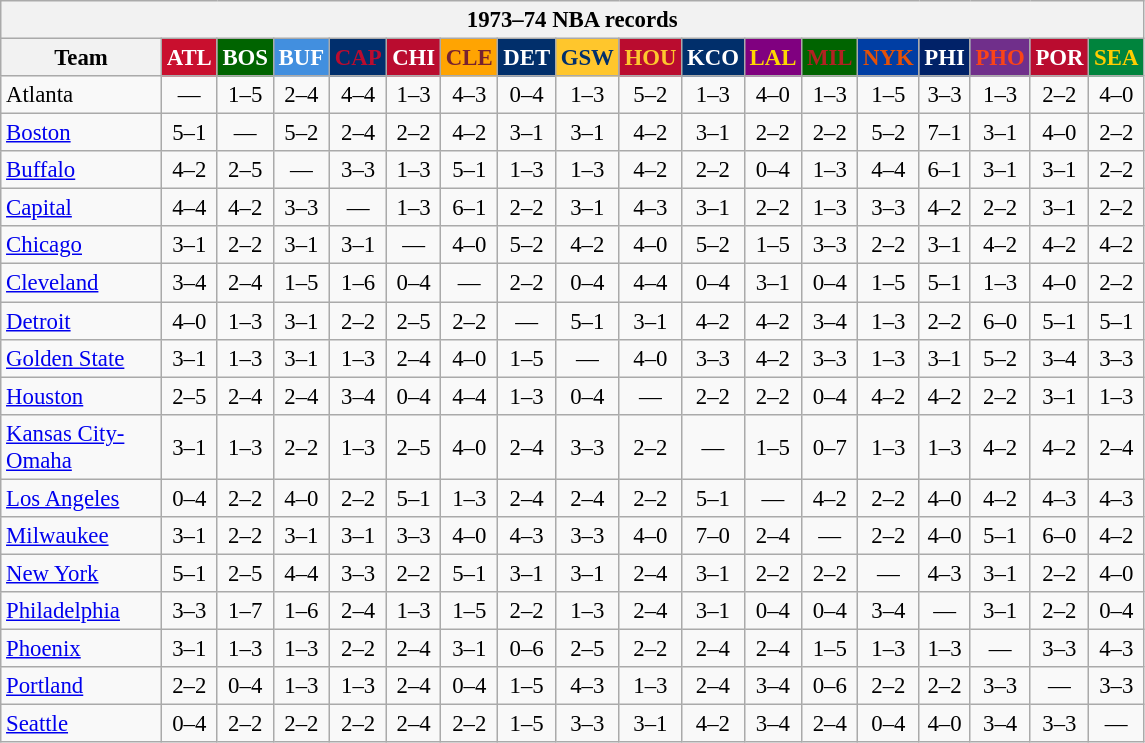<table class="wikitable" style="font-size:95%; text-align:center;">
<tr>
<th colspan=18>1973–74 NBA records</th>
</tr>
<tr>
<th width=100>Team</th>
<th style="background:#C90F2E;color:#FFFFFF;width=35">ATL</th>
<th style="background:#006400;color:#FFFFFF;width=35">BOS</th>
<th style="background:#428FDF;color:#FFFFFF;width=35">BUF</th>
<th style="background:#012F6D;color:#BA0C2F;width=35">CAP</th>
<th style="background:#BA0C2F;color:#FFFFFF;width=35">CHI</th>
<th style="background:#FFA402;color:#77222F;width=35">CLE</th>
<th style="background:#012F6B;color:#FFFFFF;width=35">DET</th>
<th style="background:#FFC62C;color:#012F6B;width=35">GSW</th>
<th style="background:#BA0C2F;color:#FEC72E;width=35">HOU</th>
<th style="background:#012F6B;color:#FFFFFF;width=35">KCO</th>
<th style="background:#800080;color:#FFD700;width=35">LAL</th>
<th style="background:#006400;color:#B22222;width=35">MIL</th>
<th style="background:#003EA4;color:#E35208;width=35">NYK</th>
<th style="background:#012268;color:#FFFFFF;width=35">PHI</th>
<th style="background:#702F8B;color:#FA4417;width=35">PHO</th>
<th style="background:#BA0C2F;color:#FFFFFF;width=35">POR</th>
<th style="background:#00843D;color:#FFCD01;width=35">SEA</th>
</tr>
<tr>
<td style="text-align:left;">Atlanta</td>
<td>—</td>
<td>1–5</td>
<td>2–4</td>
<td>4–4</td>
<td>1–3</td>
<td>4–3</td>
<td>0–4</td>
<td>1–3</td>
<td>5–2</td>
<td>1–3</td>
<td>4–0</td>
<td>1–3</td>
<td>1–5</td>
<td>3–3</td>
<td>1–3</td>
<td>2–2</td>
<td>4–0</td>
</tr>
<tr>
<td style="text-align:left;"><a href='#'>Boston</a></td>
<td>5–1</td>
<td>—</td>
<td>5–2</td>
<td>2–4</td>
<td>2–2</td>
<td>4–2</td>
<td>3–1</td>
<td>3–1</td>
<td>4–2</td>
<td>3–1</td>
<td>2–2</td>
<td>2–2</td>
<td>5–2</td>
<td>7–1</td>
<td>3–1</td>
<td>4–0</td>
<td>2–2</td>
</tr>
<tr>
<td style="text-align:left;"><a href='#'>Buffalo</a></td>
<td>4–2</td>
<td>2–5</td>
<td>—</td>
<td>3–3</td>
<td>1–3</td>
<td>5–1</td>
<td>1–3</td>
<td>1–3</td>
<td>4–2</td>
<td>2–2</td>
<td>0–4</td>
<td>1–3</td>
<td>4–4</td>
<td>6–1</td>
<td>3–1</td>
<td>3–1</td>
<td>2–2</td>
</tr>
<tr>
<td style="text-align:left;"><a href='#'>Capital</a></td>
<td>4–4</td>
<td>4–2</td>
<td>3–3</td>
<td>—</td>
<td>1–3</td>
<td>6–1</td>
<td>2–2</td>
<td>3–1</td>
<td>4–3</td>
<td>3–1</td>
<td>2–2</td>
<td>1–3</td>
<td>3–3</td>
<td>4–2</td>
<td>2–2</td>
<td>3–1</td>
<td>2–2</td>
</tr>
<tr>
<td style="text-align:left;"><a href='#'>Chicago</a></td>
<td>3–1</td>
<td>2–2</td>
<td>3–1</td>
<td>3–1</td>
<td>—</td>
<td>4–0</td>
<td>5–2</td>
<td>4–2</td>
<td>4–0</td>
<td>5–2</td>
<td>1–5</td>
<td>3–3</td>
<td>2–2</td>
<td>3–1</td>
<td>4–2</td>
<td>4–2</td>
<td>4–2</td>
</tr>
<tr>
<td style="text-align:left;"><a href='#'>Cleveland</a></td>
<td>3–4</td>
<td>2–4</td>
<td>1–5</td>
<td>1–6</td>
<td>0–4</td>
<td>—</td>
<td>2–2</td>
<td>0–4</td>
<td>4–4</td>
<td>0–4</td>
<td>3–1</td>
<td>0–4</td>
<td>1–5</td>
<td>5–1</td>
<td>1–3</td>
<td>4–0</td>
<td>2–2</td>
</tr>
<tr>
<td style="text-align:left;"><a href='#'>Detroit</a></td>
<td>4–0</td>
<td>1–3</td>
<td>3–1</td>
<td>2–2</td>
<td>2–5</td>
<td>2–2</td>
<td>—</td>
<td>5–1</td>
<td>3–1</td>
<td>4–2</td>
<td>4–2</td>
<td>3–4</td>
<td>1–3</td>
<td>2–2</td>
<td>6–0</td>
<td>5–1</td>
<td>5–1</td>
</tr>
<tr>
<td style="text-align:left;"><a href='#'>Golden State</a></td>
<td>3–1</td>
<td>1–3</td>
<td>3–1</td>
<td>1–3</td>
<td>2–4</td>
<td>4–0</td>
<td>1–5</td>
<td>—</td>
<td>4–0</td>
<td>3–3</td>
<td>4–2</td>
<td>3–3</td>
<td>1–3</td>
<td>3–1</td>
<td>5–2</td>
<td>3–4</td>
<td>3–3</td>
</tr>
<tr>
<td style="text-align:left;"><a href='#'>Houston</a></td>
<td>2–5</td>
<td>2–4</td>
<td>2–4</td>
<td>3–4</td>
<td>0–4</td>
<td>4–4</td>
<td>1–3</td>
<td>0–4</td>
<td>—</td>
<td>2–2</td>
<td>2–2</td>
<td>0–4</td>
<td>4–2</td>
<td>4–2</td>
<td>2–2</td>
<td>3–1</td>
<td>1–3</td>
</tr>
<tr>
<td style="text-align:left;"><a href='#'>Kansas City-Omaha</a></td>
<td>3–1</td>
<td>1–3</td>
<td>2–2</td>
<td>1–3</td>
<td>2–5</td>
<td>4–0</td>
<td>2–4</td>
<td>3–3</td>
<td>2–2</td>
<td>—</td>
<td>1–5</td>
<td>0–7</td>
<td>1–3</td>
<td>1–3</td>
<td>4–2</td>
<td>4–2</td>
<td>2–4</td>
</tr>
<tr>
<td style="text-align:left;"><a href='#'>Los Angeles</a></td>
<td>0–4</td>
<td>2–2</td>
<td>4–0</td>
<td>2–2</td>
<td>5–1</td>
<td>1–3</td>
<td>2–4</td>
<td>2–4</td>
<td>2–2</td>
<td>5–1</td>
<td>—</td>
<td>4–2</td>
<td>2–2</td>
<td>4–0</td>
<td>4–2</td>
<td>4–3</td>
<td>4–3</td>
</tr>
<tr>
<td style="text-align:left;"><a href='#'>Milwaukee</a></td>
<td>3–1</td>
<td>2–2</td>
<td>3–1</td>
<td>3–1</td>
<td>3–3</td>
<td>4–0</td>
<td>4–3</td>
<td>3–3</td>
<td>4–0</td>
<td>7–0</td>
<td>2–4</td>
<td>—</td>
<td>2–2</td>
<td>4–0</td>
<td>5–1</td>
<td>6–0</td>
<td>4–2</td>
</tr>
<tr>
<td style="text-align:left;"><a href='#'>New York</a></td>
<td>5–1</td>
<td>2–5</td>
<td>4–4</td>
<td>3–3</td>
<td>2–2</td>
<td>5–1</td>
<td>3–1</td>
<td>3–1</td>
<td>2–4</td>
<td>3–1</td>
<td>2–2</td>
<td>2–2</td>
<td>—</td>
<td>4–3</td>
<td>3–1</td>
<td>2–2</td>
<td>4–0</td>
</tr>
<tr>
<td style="text-align:left;"><a href='#'>Philadelphia</a></td>
<td>3–3</td>
<td>1–7</td>
<td>1–6</td>
<td>2–4</td>
<td>1–3</td>
<td>1–5</td>
<td>2–2</td>
<td>1–3</td>
<td>2–4</td>
<td>3–1</td>
<td>0–4</td>
<td>0–4</td>
<td>3–4</td>
<td>—</td>
<td>3–1</td>
<td>2–2</td>
<td>0–4</td>
</tr>
<tr>
<td style="text-align:left;"><a href='#'>Phoenix</a></td>
<td>3–1</td>
<td>1–3</td>
<td>1–3</td>
<td>2–2</td>
<td>2–4</td>
<td>3–1</td>
<td>0–6</td>
<td>2–5</td>
<td>2–2</td>
<td>2–4</td>
<td>2–4</td>
<td>1–5</td>
<td>1–3</td>
<td>1–3</td>
<td>—</td>
<td>3–3</td>
<td>4–3</td>
</tr>
<tr>
<td style="text-align:left;"><a href='#'>Portland</a></td>
<td>2–2</td>
<td>0–4</td>
<td>1–3</td>
<td>1–3</td>
<td>2–4</td>
<td>0–4</td>
<td>1–5</td>
<td>4–3</td>
<td>1–3</td>
<td>2–4</td>
<td>3–4</td>
<td>0–6</td>
<td>2–2</td>
<td>2–2</td>
<td>3–3</td>
<td>—</td>
<td>3–3</td>
</tr>
<tr>
<td style="text-align:left;"><a href='#'>Seattle</a></td>
<td>0–4</td>
<td>2–2</td>
<td>2–2</td>
<td>2–2</td>
<td>2–4</td>
<td>2–2</td>
<td>1–5</td>
<td>3–3</td>
<td>3–1</td>
<td>4–2</td>
<td>3–4</td>
<td>2–4</td>
<td>0–4</td>
<td>4–0</td>
<td>3–4</td>
<td>3–3</td>
<td>—</td>
</tr>
</table>
